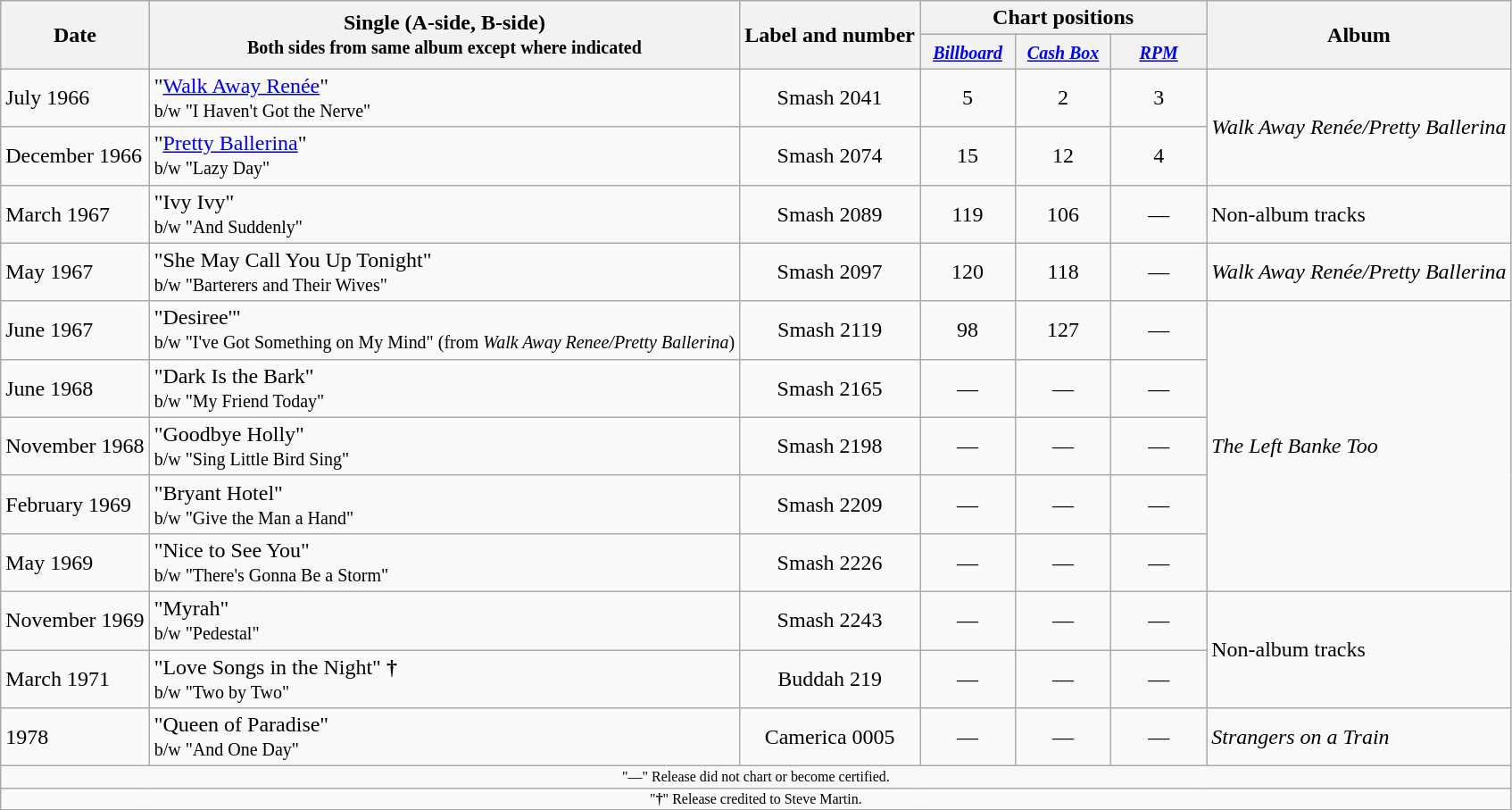<table class="wikitable">
<tr>
<th rowspan="2">Date</th>
<th rowspan="2">Single (A-side, B-side)<br><small>Both sides from same album except where indicated</small></th>
<th rowspan="2">Label and number</th>
<th colspan="3">Chart positions</th>
<th rowspan="2">Album</th>
</tr>
<tr>
<th style="width:4em"><small><a href='#'><em>Billboard</em></a></small></th>
<th style="width:4em"><small><em><a href='#'>Cash Box</a></em></small></th>
<th style="width:4em"><small><a href='#'><em>RPM</em></a></small></th>
</tr>
<tr>
<td>July 1966</td>
<td>"<a href='#'>Walk Away Renée</a>"<br><small>b/w "I Haven't Got the Nerve"</small></td>
<td style="text-align:center;">Smash 2041</td>
<td style="text-align:center;">5</td>
<td style="text-align:center;">2</td>
<td style="text-align:center;">3</td>
<td rowspan="2"><em>Walk Away Renée/Pretty Ballerina</em></td>
</tr>
<tr>
<td>December 1966</td>
<td>"<a href='#'>Pretty Ballerina</a>"<br><small>b/w "Lazy Day"</small></td>
<td style="text-align:center;">Smash 2074</td>
<td style="text-align:center;">15</td>
<td style="text-align:center;">12</td>
<td style="text-align:center;">4</td>
</tr>
<tr>
<td>March 1967</td>
<td>"Ivy Ivy"<br><small>b/w "And Suddenly"</small></td>
<td style="text-align:center;">Smash 2089</td>
<td style="text-align:center;">119</td>
<td style="text-align:center;">106</td>
<td style="text-align:center;">—</td>
<td>Non-album tracks</td>
</tr>
<tr>
<td>May 1967</td>
<td>"She May Call You Up Tonight"<br><small>b/w "Barterers and Their Wives"</small></td>
<td style="text-align:center;">Smash 2097</td>
<td style="text-align:center;">120</td>
<td style="text-align:center;">118</td>
<td style="text-align:center;">—</td>
<td><em>Walk Away Renée/Pretty Ballerina</em></td>
</tr>
<tr>
<td>June 1967</td>
<td>"Desiree'"<br><small>b/w "I've Got Something on My Mind" (from <em>Walk Away Renee/Pretty Ballerina</em>)</small></td>
<td style="text-align:center;">Smash 2119</td>
<td style="text-align:center;">98</td>
<td style="text-align:center;">127</td>
<td style="text-align:center;">—</td>
<td rowspan="5"><em>The Left Banke Too</em></td>
</tr>
<tr>
<td>June 1968</td>
<td>"Dark Is the Bark"<br><small>b/w "My Friend Today"</small></td>
<td style="text-align:center;">Smash 2165</td>
<td style="text-align:center;">—</td>
<td style="text-align:center;">—</td>
<td style="text-align:center;">—</td>
</tr>
<tr>
<td>November 1968</td>
<td>"Goodbye Holly"<br><small>b/w "Sing Little Bird Sing"</small></td>
<td style="text-align:center;">Smash 2198</td>
<td style="text-align:center;">—</td>
<td style="text-align:center;">—</td>
<td style="text-align:center;">—</td>
</tr>
<tr>
<td>February 1969</td>
<td>"Bryant Hotel"<br><small>b/w "Give the Man a Hand"</small></td>
<td style="text-align:center;">Smash 2209</td>
<td style="text-align:center;">—</td>
<td style="text-align:center;">—</td>
<td style="text-align:center;">—</td>
</tr>
<tr>
<td>May 1969</td>
<td>"Nice to See You"<br><small>b/w "There's Gonna Be a Storm"</small></td>
<td style="text-align:center;">Smash 2226</td>
<td style="text-align:center;">—</td>
<td style="text-align:center;">—</td>
<td style="text-align:center;">—</td>
</tr>
<tr>
<td>November 1969</td>
<td>"Myrah"<br><small>b/w "Pedestal"</small></td>
<td style="text-align:center;">Smash 2243</td>
<td style="text-align:center;">—</td>
<td style="text-align:center;">—</td>
<td style="text-align:center;">—</td>
<td rowspan="2">Non-album tracks</td>
</tr>
<tr>
<td>March 1971</td>
<td>"Love Songs in the Night" <strong>†</strong><br><small>b/w "Two by Two" </small></td>
<td style="text-align:center;">Buddah 219</td>
<td style="text-align:center;">—</td>
<td style="text-align:center;">—</td>
<td style="text-align:center;">—</td>
</tr>
<tr>
<td>1978</td>
<td>"Queen of Paradise"<br><small>b/w "And One Day"</small></td>
<td style="text-align:center;">Camerica 0005</td>
<td style="text-align:center;">—</td>
<td style="text-align:center;">—</td>
<td style="text-align:center;">—</td>
<td><em>Strangers on a Train</em></td>
</tr>
<tr>
<td colspan="25" style="text-align:center; font-size:8pt;">"—" Release did not chart or become certified.</td>
</tr>
<tr>
<td colspan="25" style="text-align:center; font-size:8pt;">"<strong>†</strong>" Release credited to Steve Martin.</td>
</tr>
</table>
